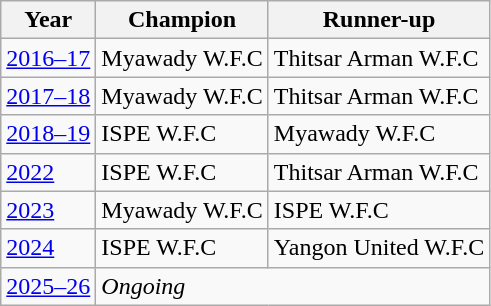<table class="wikitable sortable">
<tr>
<th>Year</th>
<th>Champion</th>
<th>Runner-up</th>
</tr>
<tr>
<td><a href='#'>2016–17</a></td>
<td>Myawady W.F.C</td>
<td>Thitsar Arman W.F.C</td>
</tr>
<tr>
<td><a href='#'>2017–18</a></td>
<td>Myawady W.F.C</td>
<td>Thitsar Arman W.F.C</td>
</tr>
<tr>
<td><a href='#'>2018–19</a></td>
<td>ISPE W.F.C</td>
<td>Myawady W.F.C</td>
</tr>
<tr>
<td><a href='#'>2022</a></td>
<td>ISPE W.F.C</td>
<td>Thitsar Arman W.F.C</td>
</tr>
<tr>
<td><a href='#'>2023</a></td>
<td>Myawady W.F.C</td>
<td>ISPE W.F.C</td>
</tr>
<tr>
<td><a href='#'>2024</a></td>
<td>ISPE W.F.C</td>
<td>Yangon United W.F.C</td>
</tr>
<tr>
<td><a href='#'>2025–26</a></td>
<td colspan=2><em>Ongoing</em></td>
</tr>
</table>
